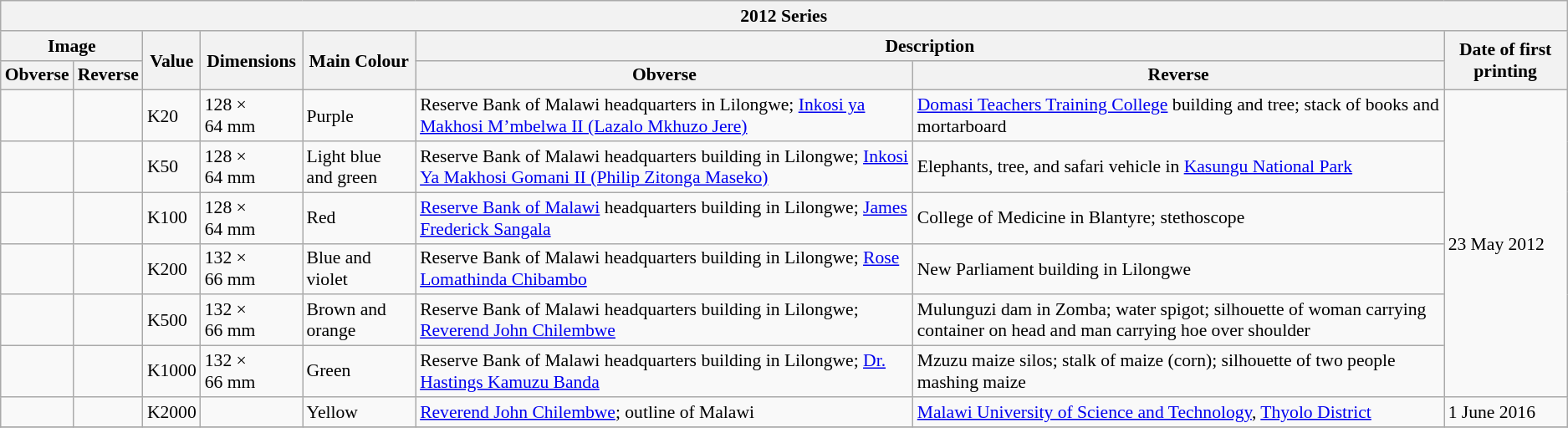<table class="wikitable" style="font-size: 90%">
<tr>
<th colspan="8">2012 Series </th>
</tr>
<tr>
<th colspan=2>Image</th>
<th rowspan="2">Value</th>
<th rowspan="2">Dimensions</th>
<th rowspan="2">Main Colour</th>
<th colspan="2">Description</th>
<th rowspan="2">Date of first printing</th>
</tr>
<tr>
<th>Obverse</th>
<th>Reverse</th>
<th>Obverse</th>
<th>Reverse</th>
</tr>
<tr>
<td></td>
<td></td>
<td>K20</td>
<td>128 × 64 mm</td>
<td>Purple</td>
<td>Reserve Bank of Malawi headquarters in Lilongwe; <a href='#'>Inkosi ya Makhosi M’mbelwa II (Lazalo Mkhuzo Jere)</a></td>
<td><a href='#'>Domasi Teachers Training College</a> building and tree; stack of books and mortarboard</td>
<td rowspan="6">23 May 2012</td>
</tr>
<tr>
<td></td>
<td></td>
<td>K50</td>
<td>128 × 64 mm</td>
<td>Light blue and green</td>
<td>Reserve Bank of Malawi headquarters building in Lilongwe; <a href='#'>Inkosi Ya Makhosi Gomani II (Philip Zitonga Maseko)</a></td>
<td>Elephants, tree, and safari vehicle in <a href='#'>Kasungu National Park</a></td>
</tr>
<tr>
<td></td>
<td></td>
<td>K100</td>
<td>128 × 64 mm</td>
<td>Red</td>
<td><a href='#'>Reserve Bank of Malawi</a> headquarters building in Lilongwe; <a href='#'>James Frederick Sangala</a></td>
<td>College of Medicine in Blantyre; stethoscope</td>
</tr>
<tr>
<td></td>
<td></td>
<td>K200</td>
<td>132 × 66 mm</td>
<td>Blue and violet</td>
<td>Reserve Bank of Malawi headquarters building in Lilongwe; <a href='#'>Rose Lomathinda Chibambo</a></td>
<td>New Parliament building in Lilongwe</td>
</tr>
<tr>
<td></td>
<td></td>
<td>K500</td>
<td>132 × 66 mm</td>
<td>Brown and orange</td>
<td>Reserve Bank of Malawi headquarters building in Lilongwe; <a href='#'>Reverend John Chilembwe</a></td>
<td>Mulunguzi dam in Zomba; water spigot; silhouette of woman carrying container on head and man carrying hoe over shoulder</td>
</tr>
<tr>
<td></td>
<td></td>
<td>K1000</td>
<td>132 × 66 mm</td>
<td>Green</td>
<td>Reserve Bank of Malawi headquarters building in Lilongwe; <a href='#'>Dr. Hastings Kamuzu Banda</a></td>
<td>Mzuzu maize silos; stalk of maize (corn); silhouette of two people mashing maize</td>
</tr>
<tr>
<td></td>
<td></td>
<td>K2000</td>
<td></td>
<td>Yellow</td>
<td><a href='#'>Reverend John Chilembwe</a>; outline of Malawi</td>
<td><a href='#'>Malawi University of Science and Technology</a>, <a href='#'>Thyolo District</a></td>
<td>1 June 2016</td>
</tr>
<tr>
</tr>
</table>
